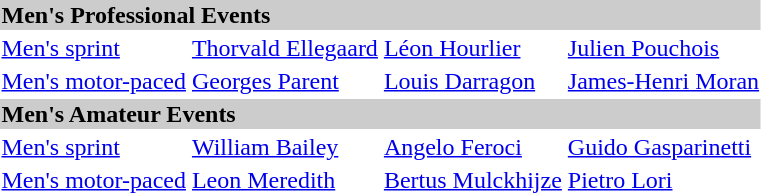<table>
<tr bgcolor="#cccccc">
<td colspan=7><strong>Men's Professional Events</strong></td>
</tr>
<tr>
<td><a href='#'>Men's sprint</a> <br></td>
<td><a href='#'>Thorvald Ellegaard</a><br></td>
<td><a href='#'>Léon Hourlier</a><br></td>
<td><a href='#'>Julien Pouchois</a><br></td>
</tr>
<tr>
<td><a href='#'>Men's motor-paced</a><br></td>
<td><a href='#'>Georges Parent</a><br></td>
<td><a href='#'>Louis Darragon</a><br></td>
<td><a href='#'>James-Henri Moran</a><br></td>
</tr>
<tr bgcolor="#cccccc">
<td colspan=7><strong>Men's Amateur Events</strong></td>
</tr>
<tr>
<td><a href='#'>Men's sprint</a> <br></td>
<td><a href='#'>William Bailey</a> <br></td>
<td><a href='#'>Angelo Feroci</a> <br></td>
<td><a href='#'>Guido Gasparinetti</a> <br></td>
</tr>
<tr>
<td><a href='#'>Men's motor-paced</a><br></td>
<td><a href='#'>Leon Meredith</a><br></td>
<td><a href='#'>Bertus Mulckhijze</a><br></td>
<td><a href='#'>Pietro Lori</a><br></td>
</tr>
</table>
